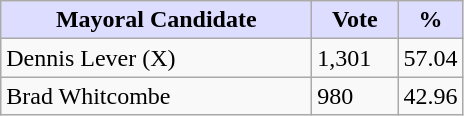<table class="wikitable">
<tr>
<th style="background:#ddf; width:200px;">Mayoral Candidate </th>
<th style="background:#ddf; width:50px;">Vote</th>
<th style="background:#ddf; width:30px;">%</th>
</tr>
<tr>
<td>Dennis Lever (X)</td>
<td>1,301</td>
<td>57.04</td>
</tr>
<tr>
<td>Brad Whitcombe</td>
<td>980</td>
<td>42.96</td>
</tr>
</table>
